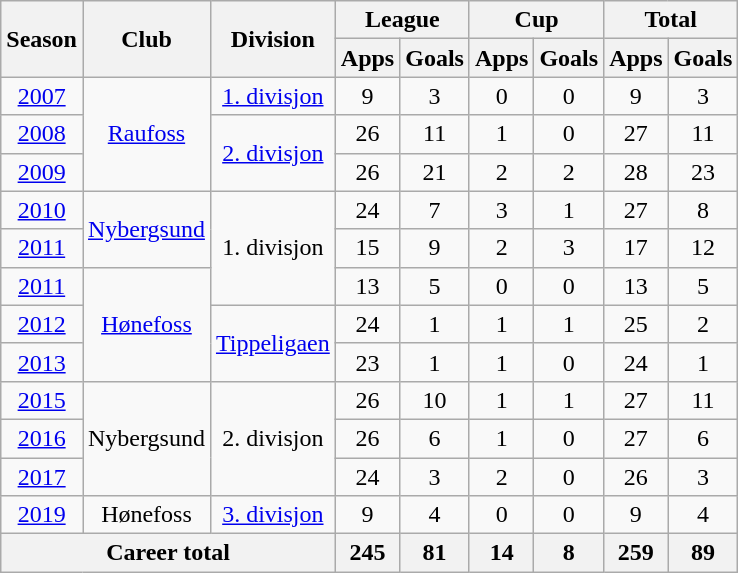<table class="wikitable" style="text-align: center;">
<tr>
<th rowspan="2">Season</th>
<th rowspan="2">Club</th>
<th rowspan="2">Division</th>
<th colspan="2">League</th>
<th colspan="2">Cup</th>
<th colspan="2">Total</th>
</tr>
<tr>
<th>Apps</th>
<th>Goals</th>
<th>Apps</th>
<th>Goals</th>
<th>Apps</th>
<th>Goals</th>
</tr>
<tr>
<td><a href='#'>2007</a></td>
<td rowspan="3" valign="center"><a href='#'>Raufoss</a></td>
<td rowspan="1" valign="center"><a href='#'>1. divisjon</a></td>
<td>9</td>
<td>3</td>
<td>0</td>
<td>0</td>
<td>9</td>
<td>3</td>
</tr>
<tr>
<td><a href='#'>2008</a></td>
<td rowspan="2" valign="center"><a href='#'>2. divisjon</a></td>
<td>26</td>
<td>11</td>
<td>1</td>
<td>0</td>
<td>27</td>
<td>11</td>
</tr>
<tr>
<td><a href='#'>2009</a></td>
<td>26</td>
<td>21</td>
<td>2</td>
<td>2</td>
<td>28</td>
<td>23</td>
</tr>
<tr>
<td><a href='#'>2010</a></td>
<td rowspan="2" valign="center"><a href='#'>Nybergsund</a></td>
<td rowspan="3" valign="center">1. divisjon</td>
<td>24</td>
<td>7</td>
<td>3</td>
<td>1</td>
<td>27</td>
<td>8</td>
</tr>
<tr>
<td><a href='#'>2011</a></td>
<td>15</td>
<td>9</td>
<td>2</td>
<td>3</td>
<td>17</td>
<td>12</td>
</tr>
<tr>
<td><a href='#'>2011</a></td>
<td rowspan="3" valign="center"><a href='#'>Hønefoss</a></td>
<td>13</td>
<td>5</td>
<td>0</td>
<td>0</td>
<td>13</td>
<td>5</td>
</tr>
<tr>
<td><a href='#'>2012</a></td>
<td rowspan="2" valign="center"><a href='#'>Tippeligaen</a></td>
<td>24</td>
<td>1</td>
<td>1</td>
<td>1</td>
<td>25</td>
<td>2</td>
</tr>
<tr>
<td><a href='#'>2013</a></td>
<td>23</td>
<td>1</td>
<td>1</td>
<td>0</td>
<td>24</td>
<td>1</td>
</tr>
<tr>
<td><a href='#'>2015</a></td>
<td rowspan="3" valign="center">Nybergsund</td>
<td rowspan="3" valign="center">2. divisjon</td>
<td>26</td>
<td>10</td>
<td>1</td>
<td>1</td>
<td>27</td>
<td>11</td>
</tr>
<tr>
<td><a href='#'>2016</a></td>
<td>26</td>
<td>6</td>
<td>1</td>
<td>0</td>
<td>27</td>
<td>6</td>
</tr>
<tr>
<td><a href='#'>2017</a></td>
<td>24</td>
<td>3</td>
<td>2</td>
<td>0</td>
<td>26</td>
<td>3</td>
</tr>
<tr>
<td><a href='#'>2019</a></td>
<td rowspan="1" valign="center">Hønefoss</td>
<td rowspan="1" valign="center"><a href='#'>3. divisjon</a></td>
<td>9</td>
<td>4</td>
<td>0</td>
<td>0</td>
<td>9</td>
<td>4</td>
</tr>
<tr>
<th colspan="3">Career total</th>
<th>245</th>
<th>81</th>
<th>14</th>
<th>8</th>
<th>259</th>
<th>89</th>
</tr>
</table>
